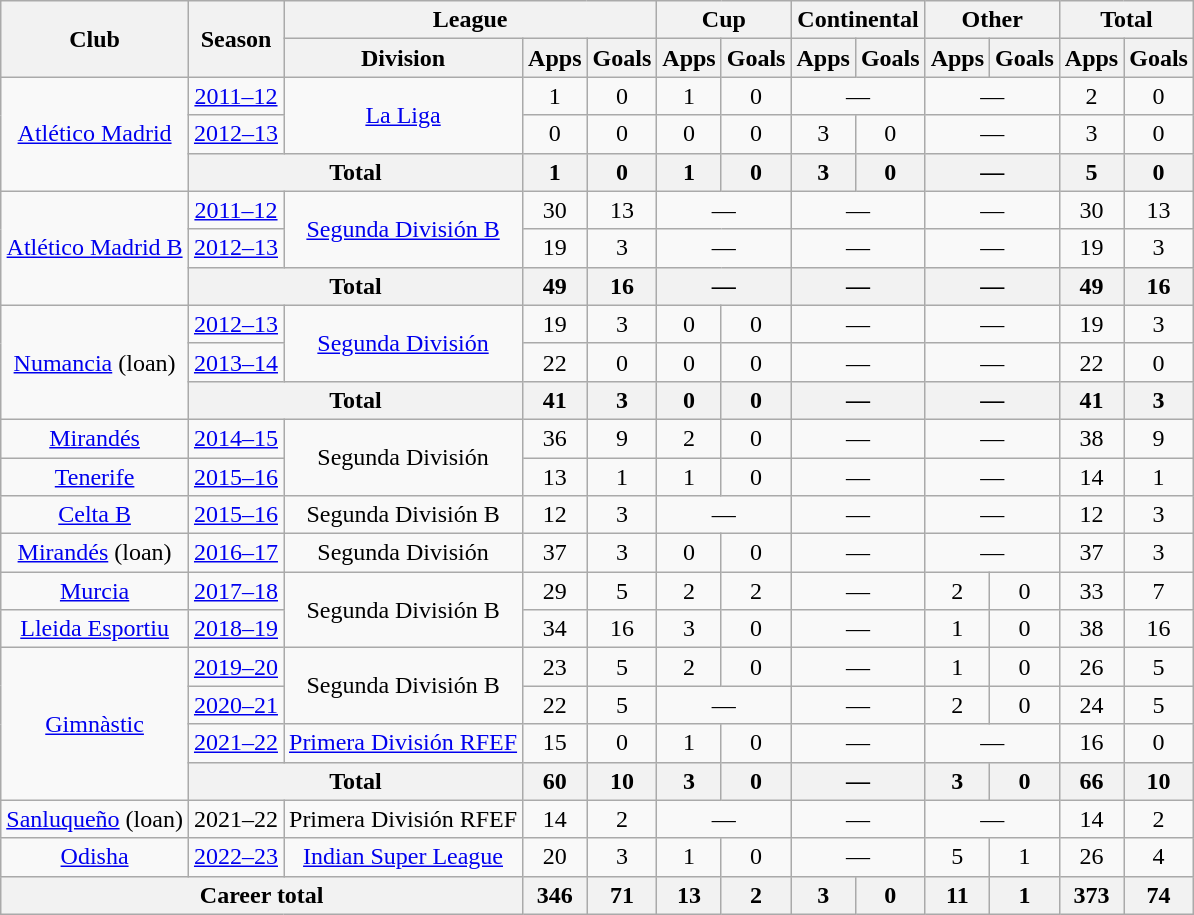<table class="wikitable" style="text-align: center;">
<tr>
<th rowspan="2">Club</th>
<th rowspan="2">Season</th>
<th colspan="3">League</th>
<th colspan="2">Cup</th>
<th colspan="2">Continental</th>
<th colspan="2">Other</th>
<th colspan="2">Total</th>
</tr>
<tr>
<th>Division</th>
<th>Apps</th>
<th>Goals</th>
<th>Apps</th>
<th>Goals</th>
<th>Apps</th>
<th>Goals</th>
<th>Apps</th>
<th>Goals</th>
<th>Apps</th>
<th>Goals</th>
</tr>
<tr>
<td rowspan="3"><a href='#'>Atlético Madrid</a></td>
<td><a href='#'>2011–12</a></td>
<td rowspan="2"><a href='#'>La Liga</a></td>
<td>1</td>
<td>0</td>
<td>1</td>
<td>0</td>
<td colspan="2">—</td>
<td colspan="2">—</td>
<td>2</td>
<td>0</td>
</tr>
<tr>
<td><a href='#'>2012–13</a></td>
<td>0</td>
<td>0</td>
<td>0</td>
<td>0</td>
<td>3</td>
<td>0</td>
<td colspan="2">—</td>
<td>3</td>
<td>0</td>
</tr>
<tr>
<th colspan="2">Total</th>
<th>1</th>
<th>0</th>
<th>1</th>
<th>0</th>
<th>3</th>
<th>0</th>
<th colspan="2">—</th>
<th>5</th>
<th>0</th>
</tr>
<tr>
<td rowspan="3"><a href='#'>Atlético Madrid B</a></td>
<td><a href='#'>2011–12</a></td>
<td rowspan="2"><a href='#'>Segunda División B</a></td>
<td>30</td>
<td>13</td>
<td colspan="2">—</td>
<td colspan="2">—</td>
<td colspan="2">—</td>
<td>30</td>
<td>13</td>
</tr>
<tr>
<td><a href='#'>2012–13</a></td>
<td>19</td>
<td>3</td>
<td colspan="2">—</td>
<td colspan="2">—</td>
<td colspan="2">—</td>
<td>19</td>
<td>3</td>
</tr>
<tr>
<th colspan="2">Total</th>
<th>49</th>
<th>16</th>
<th colspan="2">—</th>
<th colspan="2">—</th>
<th colspan="2">—</th>
<th>49</th>
<th>16</th>
</tr>
<tr>
<td rowspan="3"><a href='#'>Numancia</a> (loan)</td>
<td><a href='#'>2012–13</a></td>
<td rowspan="2"><a href='#'>Segunda División</a></td>
<td>19</td>
<td>3</td>
<td>0</td>
<td>0</td>
<td colspan="2">—</td>
<td colspan="2">—</td>
<td>19</td>
<td>3</td>
</tr>
<tr>
<td><a href='#'>2013–14</a></td>
<td>22</td>
<td>0</td>
<td>0</td>
<td>0</td>
<td colspan="2">—</td>
<td colspan="2">—</td>
<td>22</td>
<td>0</td>
</tr>
<tr>
<th colspan="2">Total</th>
<th>41</th>
<th>3</th>
<th>0</th>
<th>0</th>
<th colspan="2">—</th>
<th colspan="2">—</th>
<th>41</th>
<th>3</th>
</tr>
<tr>
<td rowspan="1"><a href='#'>Mirandés</a></td>
<td><a href='#'>2014–15</a></td>
<td rowspan="2">Segunda División</td>
<td>36</td>
<td>9</td>
<td>2</td>
<td>0</td>
<td colspan="2">—</td>
<td colspan="2">—</td>
<td>38</td>
<td>9</td>
</tr>
<tr>
<td rowspan="1"><a href='#'>Tenerife</a></td>
<td><a href='#'>2015–16</a></td>
<td>13</td>
<td>1</td>
<td>1</td>
<td>0</td>
<td colspan="2">—</td>
<td colspan="2">—</td>
<td>14</td>
<td>1</td>
</tr>
<tr>
<td rowspan="1"><a href='#'>Celta B</a></td>
<td><a href='#'>2015–16</a></td>
<td rowspan="1">Segunda División B</td>
<td>12</td>
<td>3</td>
<td colspan="2">—</td>
<td colspan="2">—</td>
<td colspan="2">—</td>
<td>12</td>
<td>3</td>
</tr>
<tr>
<td rowspan="1"><a href='#'>Mirandés</a> (loan)</td>
<td><a href='#'>2016–17</a></td>
<td rowspan="1">Segunda División</td>
<td>37</td>
<td>3</td>
<td>0</td>
<td>0</td>
<td colspan="2">—</td>
<td colspan="2">—</td>
<td>37</td>
<td>3</td>
</tr>
<tr>
<td rowspan="1"><a href='#'>Murcia</a></td>
<td><a href='#'>2017–18</a></td>
<td rowspan="2">Segunda División B</td>
<td>29</td>
<td>5</td>
<td>2</td>
<td>2</td>
<td colspan="2">—</td>
<td>2</td>
<td>0</td>
<td>33</td>
<td>7</td>
</tr>
<tr>
<td rowspan="1"><a href='#'>Lleida Esportiu</a></td>
<td><a href='#'>2018–19</a></td>
<td>34</td>
<td>16</td>
<td>3</td>
<td>0</td>
<td colspan="2">—</td>
<td>1</td>
<td>0</td>
<td>38</td>
<td>16</td>
</tr>
<tr>
<td rowspan="4"><a href='#'>Gimnàstic</a></td>
<td><a href='#'>2019–20</a></td>
<td rowspan="2">Segunda División B</td>
<td>23</td>
<td>5</td>
<td>2</td>
<td>0</td>
<td colspan="2">—</td>
<td>1</td>
<td>0</td>
<td>26</td>
<td>5</td>
</tr>
<tr>
<td><a href='#'>2020–21</a></td>
<td>22</td>
<td>5</td>
<td colspan="2">—</td>
<td colspan="2">—</td>
<td>2</td>
<td>0</td>
<td>24</td>
<td>5</td>
</tr>
<tr>
<td><a href='#'>2021–22</a></td>
<td rowspan="1"><a href='#'>Primera División RFEF</a></td>
<td>15</td>
<td>0</td>
<td>1</td>
<td>0</td>
<td colspan="2">—</td>
<td colspan="2">—</td>
<td>16</td>
<td>0</td>
</tr>
<tr>
<th colspan="2">Total</th>
<th>60</th>
<th>10</th>
<th>3</th>
<th>0</th>
<th colspan="2">—</th>
<th>3</th>
<th>0</th>
<th>66</th>
<th>10</th>
</tr>
<tr>
<td rowspan="1"><a href='#'>Sanluqueño</a> (loan)</td>
<td>2021–22</td>
<td rowspan="1">Primera División RFEF</td>
<td>14</td>
<td>2</td>
<td colspan="2">—</td>
<td colspan="2">—</td>
<td colspan="2">—</td>
<td>14</td>
<td>2</td>
</tr>
<tr>
<td rowspan="1"><a href='#'>Odisha</a></td>
<td><a href='#'>2022–23</a></td>
<td rowspan="1"><a href='#'>Indian Super League</a></td>
<td>20</td>
<td>3</td>
<td>1</td>
<td>0</td>
<td colspan="2">—</td>
<td>5</td>
<td>1</td>
<td>26</td>
<td>4</td>
</tr>
<tr>
<th colspan="3">Career total</th>
<th>346</th>
<th>71</th>
<th>13</th>
<th>2</th>
<th>3</th>
<th>0</th>
<th>11</th>
<th>1</th>
<th>373</th>
<th>74</th>
</tr>
</table>
